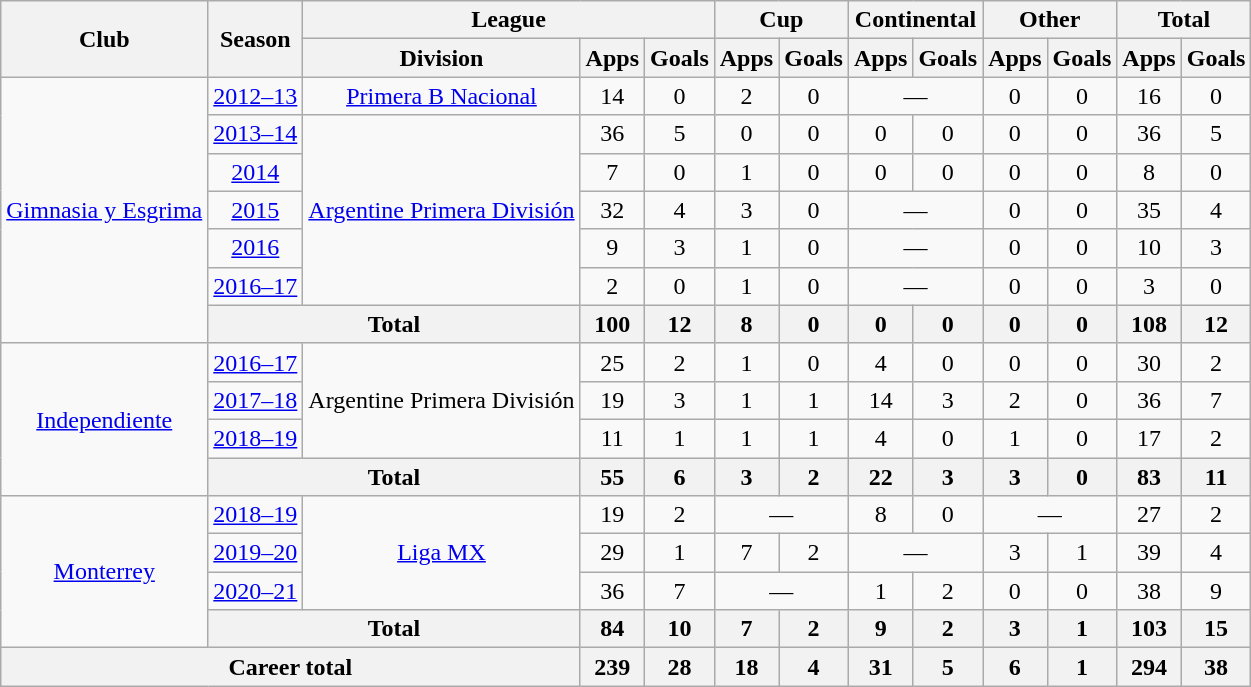<table class="wikitable" style="text-align:center">
<tr>
<th rowspan="2">Club</th>
<th rowspan="2">Season</th>
<th colspan="3">League</th>
<th colspan="2">Cup</th>
<th colspan="2">Continental</th>
<th colspan="2">Other</th>
<th colspan="2">Total</th>
</tr>
<tr>
<th>Division</th>
<th>Apps</th>
<th>Goals</th>
<th>Apps</th>
<th>Goals</th>
<th>Apps</th>
<th>Goals</th>
<th>Apps</th>
<th>Goals</th>
<th>Apps</th>
<th>Goals</th>
</tr>
<tr>
<td rowspan="7"><a href='#'>Gimnasia y Esgrima</a></td>
<td><a href='#'>2012–13</a></td>
<td><a href='#'>Primera B Nacional</a></td>
<td>14</td>
<td>0</td>
<td>2</td>
<td>0</td>
<td colspan="2">—</td>
<td>0</td>
<td>0</td>
<td>16</td>
<td>0</td>
</tr>
<tr>
<td><a href='#'>2013–14</a></td>
<td rowspan="5"><a href='#'>Argentine Primera División</a></td>
<td>36</td>
<td>5</td>
<td>0</td>
<td>0</td>
<td>0</td>
<td>0</td>
<td>0</td>
<td>0</td>
<td>36</td>
<td>5</td>
</tr>
<tr>
<td><a href='#'>2014</a></td>
<td>7</td>
<td>0</td>
<td>1</td>
<td>0</td>
<td>0</td>
<td>0</td>
<td>0</td>
<td>0</td>
<td>8</td>
<td>0</td>
</tr>
<tr>
<td><a href='#'>2015</a></td>
<td>32</td>
<td>4</td>
<td>3</td>
<td>0</td>
<td colspan="2">—</td>
<td>0</td>
<td>0</td>
<td>35</td>
<td>4</td>
</tr>
<tr>
<td><a href='#'>2016</a></td>
<td>9</td>
<td>3</td>
<td>1</td>
<td>0</td>
<td colspan="2">—</td>
<td>0</td>
<td>0</td>
<td>10</td>
<td>3</td>
</tr>
<tr>
<td><a href='#'>2016–17</a></td>
<td>2</td>
<td>0</td>
<td>1</td>
<td>0</td>
<td colspan="2">—</td>
<td>0</td>
<td>0</td>
<td>3</td>
<td>0</td>
</tr>
<tr>
<th colspan="2">Total</th>
<th>100</th>
<th>12</th>
<th>8</th>
<th>0</th>
<th>0</th>
<th>0</th>
<th>0</th>
<th>0</th>
<th>108</th>
<th>12</th>
</tr>
<tr>
<td rowspan="4"><a href='#'>Independiente</a></td>
<td><a href='#'>2016–17</a></td>
<td rowspan="3">Argentine Primera División</td>
<td>25</td>
<td>2</td>
<td>1</td>
<td>0</td>
<td>4</td>
<td>0</td>
<td>0</td>
<td>0</td>
<td>30</td>
<td>2</td>
</tr>
<tr>
<td><a href='#'>2017–18</a></td>
<td>19</td>
<td>3</td>
<td>1</td>
<td>1</td>
<td>14</td>
<td>3</td>
<td>2</td>
<td>0</td>
<td>36</td>
<td>7</td>
</tr>
<tr>
<td><a href='#'>2018–19</a></td>
<td>11</td>
<td>1</td>
<td>1</td>
<td>1</td>
<td>4</td>
<td>0</td>
<td>1</td>
<td>0</td>
<td>17</td>
<td>2</td>
</tr>
<tr>
<th colspan="2">Total</th>
<th>55</th>
<th>6</th>
<th>3</th>
<th>2</th>
<th>22</th>
<th>3</th>
<th>3</th>
<th>0</th>
<th>83</th>
<th>11</th>
</tr>
<tr>
<td rowspan="4"><a href='#'>Monterrey</a></td>
<td><a href='#'>2018–19</a></td>
<td rowspan="3"><a href='#'>Liga MX</a></td>
<td>19</td>
<td>2</td>
<td colspan="2">—</td>
<td>8</td>
<td>0</td>
<td colspan="2">—</td>
<td>27</td>
<td>2</td>
</tr>
<tr>
<td><a href='#'>2019–20</a></td>
<td>29</td>
<td>1</td>
<td>7</td>
<td>2</td>
<td colspan="2">—</td>
<td>3</td>
<td>1</td>
<td>39</td>
<td>4</td>
</tr>
<tr>
<td><a href='#'>2020–21</a></td>
<td>36</td>
<td>7</td>
<td colspan="2">—</td>
<td>1</td>
<td>2</td>
<td>0</td>
<td>0</td>
<td>38</td>
<td>9</td>
</tr>
<tr>
<th colspan="2">Total</th>
<th>84</th>
<th>10</th>
<th>7</th>
<th>2</th>
<th>9</th>
<th>2</th>
<th>3</th>
<th>1</th>
<th>103</th>
<th>15</th>
</tr>
<tr>
<th colspan="3">Career total</th>
<th>239</th>
<th>28</th>
<th>18</th>
<th>4</th>
<th>31</th>
<th>5</th>
<th>6</th>
<th>1</th>
<th>294</th>
<th>38</th>
</tr>
</table>
